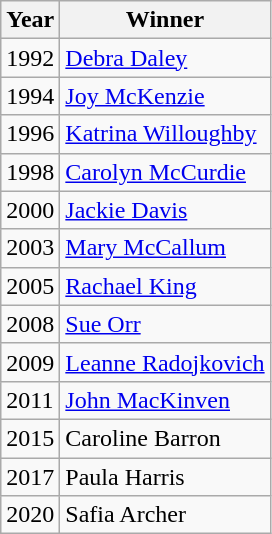<table class="wikitable">
<tr>
<th>Year</th>
<th>Winner</th>
</tr>
<tr>
<td>1992</td>
<td><a href='#'>Debra Daley</a></td>
</tr>
<tr>
<td>1994</td>
<td><a href='#'>Joy McKenzie</a></td>
</tr>
<tr>
<td>1996</td>
<td><a href='#'>Katrina Willoughby</a></td>
</tr>
<tr>
<td>1998</td>
<td><a href='#'>Carolyn McCurdie</a></td>
</tr>
<tr>
<td>2000</td>
<td><a href='#'>Jackie Davis</a></td>
</tr>
<tr>
<td>2003</td>
<td><a href='#'>Mary McCallum</a></td>
</tr>
<tr>
<td>2005</td>
<td><a href='#'>Rachael King</a></td>
</tr>
<tr>
<td>2008</td>
<td><a href='#'>Sue Orr</a></td>
</tr>
<tr>
<td>2009</td>
<td><a href='#'>Leanne Radojkovich</a></td>
</tr>
<tr>
<td>2011</td>
<td><a href='#'>John MacKinven</a></td>
</tr>
<tr>
<td>2015</td>
<td>Caroline Barron</td>
</tr>
<tr>
<td>2017</td>
<td>Paula Harris</td>
</tr>
<tr>
<td>2020</td>
<td>Safia Archer</td>
</tr>
</table>
